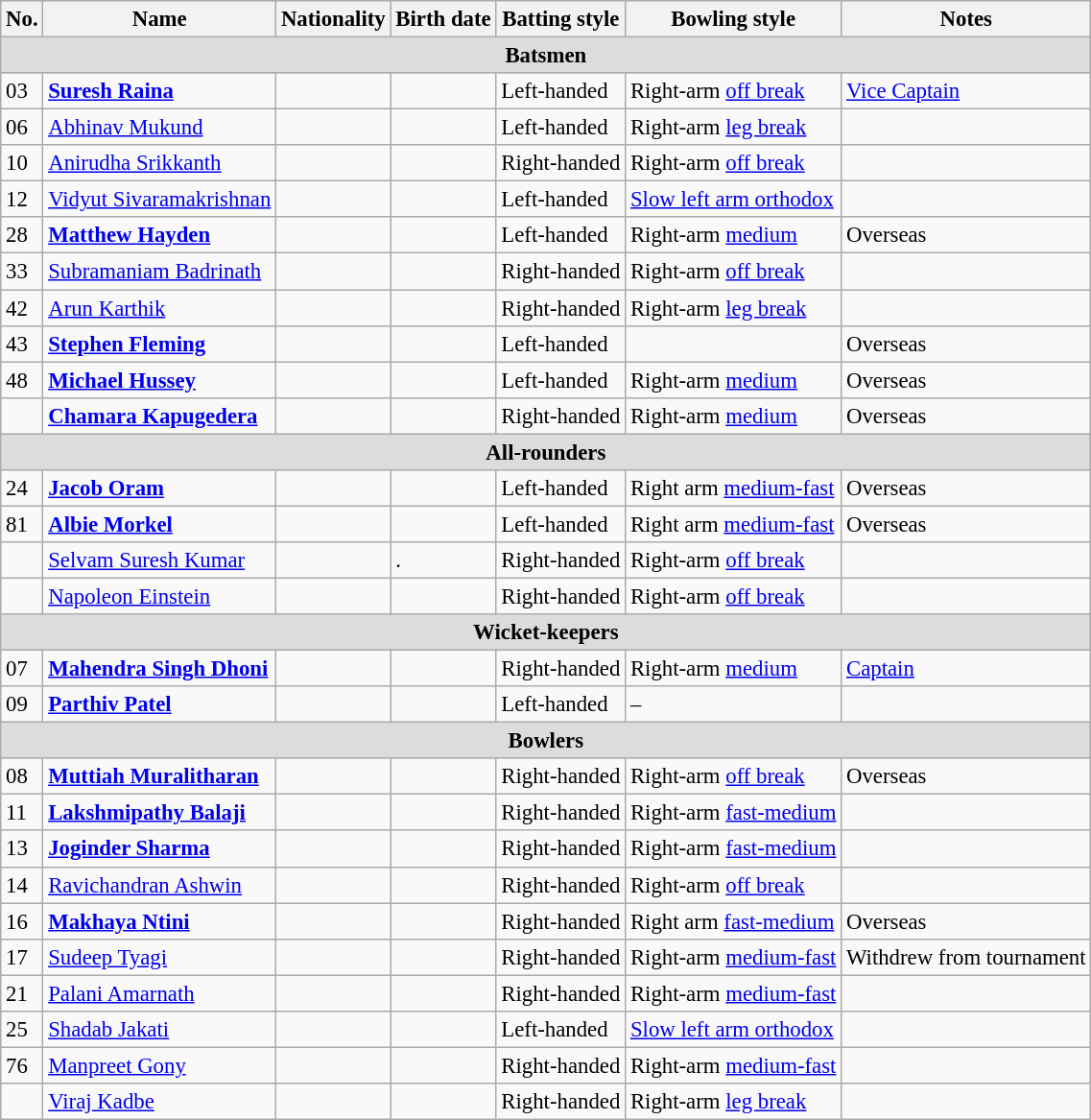<table class="wikitable" style="font-size:95%">
<tr>
<th align=center>No.</th>
<th align=center>Name</th>
<th align=center>Nationality</th>
<th align=center>Birth date</th>
<th align=center>Batting style</th>
<th align=center>Bowling style</th>
<th align=center>Notes</th>
</tr>
<tr>
<th colspan="7" style="background: #DCDCDC" align=center>Batsmen</th>
</tr>
<tr>
<td>03</td>
<td><strong><a href='#'>Suresh Raina</a></strong></td>
<td></td>
<td></td>
<td>Left-handed</td>
<td>Right-arm <a href='#'>off break</a></td>
<td><a href='#'>Vice Captain</a></td>
</tr>
<tr>
<td>06</td>
<td><a href='#'>Abhinav Mukund</a></td>
<td></td>
<td></td>
<td>Left-handed</td>
<td>Right-arm <a href='#'>leg break</a></td>
<td></td>
</tr>
<tr>
<td>10</td>
<td><a href='#'>Anirudha Srikkanth</a></td>
<td></td>
<td></td>
<td>Right-handed</td>
<td>Right-arm <a href='#'>off break</a></td>
<td></td>
</tr>
<tr>
<td>12</td>
<td><a href='#'>Vidyut Sivaramakrishnan</a></td>
<td></td>
<td></td>
<td>Left-handed</td>
<td><a href='#'>Slow left arm orthodox</a></td>
<td></td>
</tr>
<tr>
<td>28</td>
<td><strong><a href='#'>Matthew Hayden</a></strong></td>
<td></td>
<td></td>
<td>Left-handed</td>
<td>Right-arm <a href='#'>medium</a></td>
<td>Overseas</td>
</tr>
<tr>
<td>33</td>
<td><a href='#'>Subramaniam Badrinath</a></td>
<td></td>
<td></td>
<td>Right-handed</td>
<td>Right-arm <a href='#'>off break</a></td>
<td></td>
</tr>
<tr>
<td>42</td>
<td><a href='#'>Arun Karthik</a></td>
<td></td>
<td></td>
<td>Right-handed</td>
<td>Right-arm <a href='#'>leg break</a></td>
<td></td>
</tr>
<tr>
<td>43</td>
<td><strong><a href='#'>Stephen Fleming</a></strong></td>
<td></td>
<td></td>
<td>Left-handed</td>
<td></td>
<td>Overseas</td>
</tr>
<tr>
<td>48</td>
<td><strong><a href='#'>Michael Hussey</a></strong></td>
<td></td>
<td></td>
<td>Left-handed</td>
<td>Right-arm <a href='#'>medium</a></td>
<td>Overseas</td>
</tr>
<tr>
<td></td>
<td><strong><a href='#'>Chamara Kapugedera</a></strong></td>
<td></td>
<td></td>
<td>Right-handed</td>
<td>Right-arm <a href='#'>medium</a></td>
<td>Overseas</td>
</tr>
<tr>
<th colspan="7" style="background: #DCDCDC" align=center>All-rounders</th>
</tr>
<tr>
<td>24</td>
<td><strong><a href='#'>Jacob Oram</a></strong></td>
<td></td>
<td></td>
<td>Left-handed</td>
<td>Right arm <a href='#'>medium-fast</a></td>
<td>Overseas</td>
</tr>
<tr>
<td>81</td>
<td><strong><a href='#'>Albie Morkel</a></strong></td>
<td></td>
<td></td>
<td>Left-handed</td>
<td>Right arm <a href='#'>medium-fast</a></td>
<td>Overseas</td>
</tr>
<tr>
<td></td>
<td><a href='#'>Selvam Suresh Kumar</a></td>
<td></td>
<td>. </td>
<td>Right-handed</td>
<td>Right-arm <a href='#'>off break</a></td>
<td></td>
</tr>
<tr>
<td></td>
<td><a href='#'>Napoleon Einstein</a></td>
<td></td>
<td></td>
<td>Right-handed</td>
<td>Right-arm <a href='#'>off break</a></td>
<td></td>
</tr>
<tr>
<th colspan="7" style="background: #DCDCDC" align=center>Wicket-keepers</th>
</tr>
<tr>
<td>07</td>
<td><strong><a href='#'>Mahendra Singh Dhoni</a></strong></td>
<td></td>
<td></td>
<td>Right-handed</td>
<td>Right-arm <a href='#'>medium</a></td>
<td><a href='#'>Captain</a></td>
</tr>
<tr>
<td>09</td>
<td><strong><a href='#'>Parthiv Patel</a></strong></td>
<td></td>
<td></td>
<td>Left-handed</td>
<td>–</td>
<td></td>
</tr>
<tr>
<th colspan="7" style="background: #DCDCDC" align=center>Bowlers</th>
</tr>
<tr>
<td>08</td>
<td><strong><a href='#'>Muttiah Muralitharan</a></strong></td>
<td></td>
<td></td>
<td>Right-handed</td>
<td>Right-arm <a href='#'>off break</a></td>
<td>Overseas</td>
</tr>
<tr>
<td>11</td>
<td><strong><a href='#'>Lakshmipathy Balaji</a></strong></td>
<td></td>
<td></td>
<td>Right-handed</td>
<td>Right-arm <a href='#'>fast-medium</a></td>
<td></td>
</tr>
<tr>
<td>13</td>
<td><strong><a href='#'>Joginder Sharma</a></strong></td>
<td></td>
<td></td>
<td>Right-handed</td>
<td>Right-arm <a href='#'>fast-medium</a></td>
<td></td>
</tr>
<tr>
<td>14</td>
<td><a href='#'>Ravichandran Ashwin</a></td>
<td></td>
<td></td>
<td>Right-handed</td>
<td>Right-arm <a href='#'>off break</a></td>
<td></td>
</tr>
<tr>
<td>16</td>
<td><strong><a href='#'>Makhaya Ntini</a></strong></td>
<td></td>
<td></td>
<td>Right-handed</td>
<td>Right arm <a href='#'>fast-medium</a></td>
<td>Overseas</td>
</tr>
<tr>
<td>17</td>
<td><a href='#'>Sudeep Tyagi</a></td>
<td></td>
<td></td>
<td>Right-handed</td>
<td>Right-arm <a href='#'>medium-fast</a></td>
<td>Withdrew from tournament</td>
</tr>
<tr>
<td>21</td>
<td><a href='#'>Palani Amarnath</a></td>
<td></td>
<td></td>
<td>Right-handed</td>
<td>Right-arm <a href='#'>medium-fast</a></td>
<td></td>
</tr>
<tr>
<td>25</td>
<td><a href='#'>Shadab Jakati</a></td>
<td></td>
<td></td>
<td>Left-handed</td>
<td><a href='#'>Slow left arm orthodox</a></td>
<td></td>
</tr>
<tr>
<td>76</td>
<td><a href='#'>Manpreet Gony</a></td>
<td></td>
<td></td>
<td>Right-handed</td>
<td>Right-arm <a href='#'>medium-fast</a></td>
<td></td>
</tr>
<tr>
<td></td>
<td><a href='#'>Viraj Kadbe</a></td>
<td></td>
<td></td>
<td>Right-handed</td>
<td>Right-arm <a href='#'>leg break</a></td>
<td></td>
</tr>
</table>
